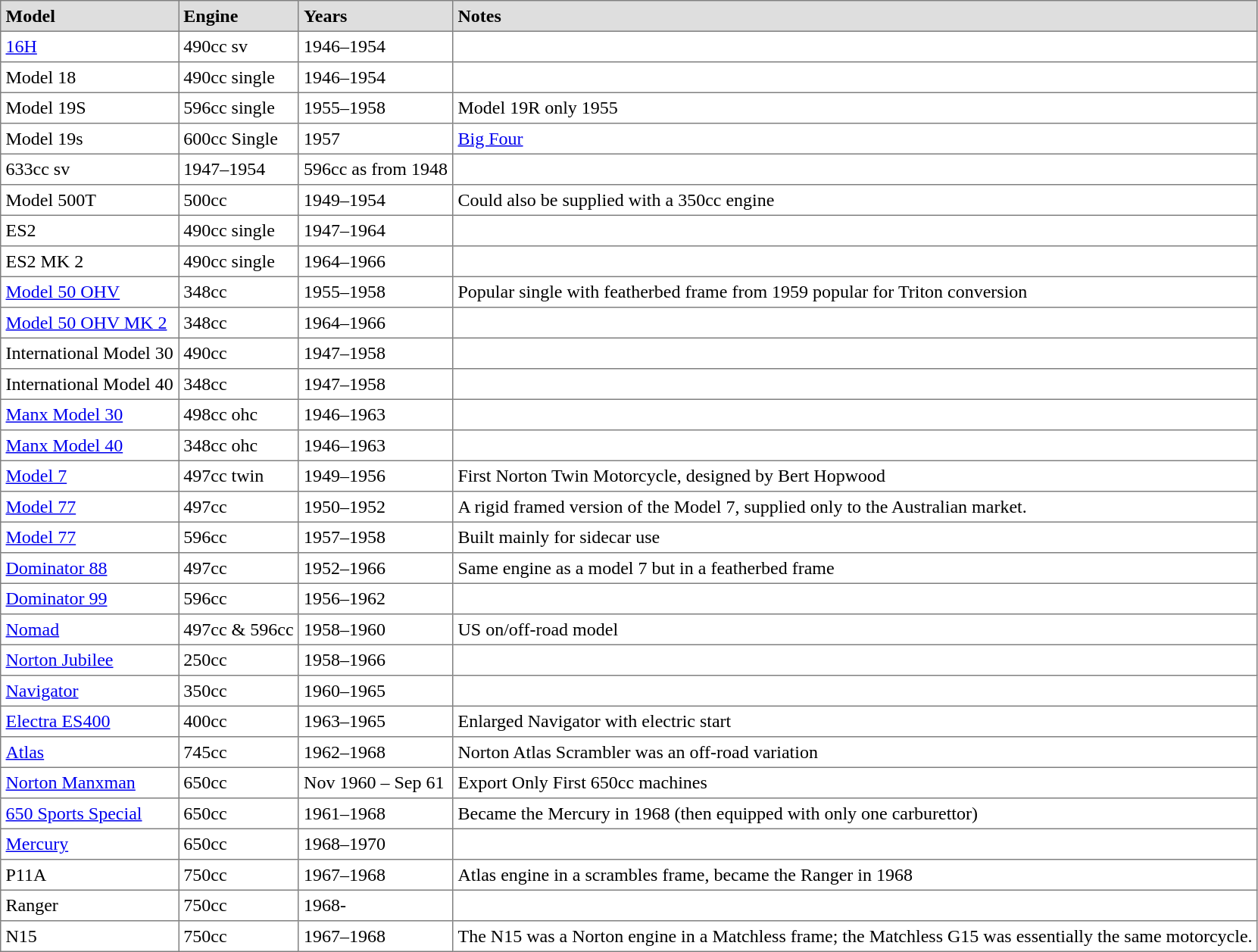<table class="toccolours" border="1" cellpadding="4" style="border-collapse:collapse">
<tr style="background:#dedede;">
<td><strong>Model</strong></td>
<td><strong>Engine</strong></td>
<td><strong>Years</strong></td>
<td><strong>Notes</strong></td>
</tr>
<tr>
<td><a href='#'>16H</a></td>
<td>490cc sv</td>
<td>1946–1954</td>
<td></td>
</tr>
<tr>
<td>Model 18</td>
<td>490cc single</td>
<td>1946–1954</td>
<td></td>
</tr>
<tr>
<td>Model 19S</td>
<td>596cc single</td>
<td>1955–1958</td>
<td>Model 19R only 1955</td>
</tr>
<tr>
<td>Model 19s</td>
<td>600cc Single</td>
<td>1957</td>
<td><a href='#'>Big Four</a></td>
</tr>
<tr>
<td>633cc sv</td>
<td>1947–1954</td>
<td>596cc as from 1948</td>
</tr>
<tr>
<td>Model 500T</td>
<td>500cc</td>
<td>1949–1954</td>
<td>Could also be supplied with a 350cc engine</td>
</tr>
<tr>
<td Norton ES2>ES2</td>
<td>490cc single</td>
<td>1947–1964</td>
<td></td>
</tr>
<tr>
<td>ES2 MK 2</td>
<td>490cc single</td>
<td>1964–1966</td>
<td></td>
</tr>
<tr>
<td><a href='#'>Model 50 OHV</a></td>
<td>348cc</td>
<td>1955–1958</td>
<td>Popular single with featherbed frame from 1959 popular for Triton conversion</td>
</tr>
<tr>
<td><a href='#'>Model 50 OHV MK 2</a></td>
<td>348cc</td>
<td>1964–1966</td>
<td></td>
</tr>
<tr>
<td>International Model 30</td>
<td>490cc</td>
<td>1947–1958</td>
<td></td>
</tr>
<tr>
<td>International Model 40</td>
<td>348cc</td>
<td>1947–1958</td>
<td></td>
</tr>
<tr>
<td><a href='#'>Manx Model 30</a></td>
<td>498cc ohc</td>
<td>1946–1963</td>
<td></td>
</tr>
<tr>
<td><a href='#'>Manx Model 40</a></td>
<td>348cc ohc</td>
<td>1946–1963</td>
<td></td>
</tr>
<tr>
<td><a href='#'>Model 7</a></td>
<td>497cc twin</td>
<td>1949–1956</td>
<td>First Norton Twin Motorcycle, designed by Bert Hopwood</td>
</tr>
<tr>
<td><a href='#'>Model 77</a></td>
<td>497cc</td>
<td>1950–1952</td>
<td>A rigid framed version of the Model 7, supplied only to the Australian market.</td>
</tr>
<tr>
<td><a href='#'>Model 77</a></td>
<td>596cc</td>
<td>1957–1958</td>
<td>Built mainly for sidecar use</td>
</tr>
<tr>
<td><a href='#'>Dominator 88</a></td>
<td>497cc</td>
<td>1952–1966</td>
<td>Same engine as a model 7 but in a featherbed frame</td>
</tr>
<tr>
<td><a href='#'>Dominator 99</a></td>
<td>596cc</td>
<td>1956–1962</td>
<td></td>
</tr>
<tr>
<td><a href='#'>Nomad</a></td>
<td>497cc & 596cc</td>
<td>1958–1960</td>
<td>US on/off-road model</td>
</tr>
<tr>
<td><a href='#'>Norton Jubilee</a></td>
<td>250cc</td>
<td>1958–1966</td>
<td></td>
</tr>
<tr>
<td><a href='#'>Navigator</a></td>
<td>350cc</td>
<td>1960–1965</td>
<td></td>
</tr>
<tr>
<td><a href='#'>Electra ES400</a></td>
<td>400cc</td>
<td>1963–1965</td>
<td>Enlarged Navigator with electric start</td>
</tr>
<tr>
<td><a href='#'>Atlas</a></td>
<td>745cc</td>
<td>1962–1968</td>
<td>Norton Atlas Scrambler was an off-road variation</td>
</tr>
<tr>
<td><a href='#'>Norton Manxman</a></td>
<td>650cc</td>
<td>Nov 1960 – Sep 61</td>
<td>Export Only   First 650cc machines</td>
</tr>
<tr>
<td><a href='#'>650 Sports Special</a></td>
<td>650cc</td>
<td>1961–1968</td>
<td>Became the Mercury in 1968 (then equipped with only one carburettor)</td>
</tr>
<tr>
<td><a href='#'>Mercury</a></td>
<td>650cc</td>
<td>1968–1970</td>
<td></td>
</tr>
<tr>
<td>P11A</td>
<td>750cc</td>
<td>1967–1968</td>
<td>Atlas engine in a scrambles frame, became the Ranger in 1968</td>
</tr>
<tr>
<td>Ranger</td>
<td>750cc</td>
<td>1968-</td>
<td></td>
</tr>
<tr>
<td>N15</td>
<td>750cc</td>
<td>1967–1968</td>
<td>The N15 was a Norton engine in a Matchless frame; the Matchless G15 was essentially the same motorcycle.</td>
</tr>
</table>
